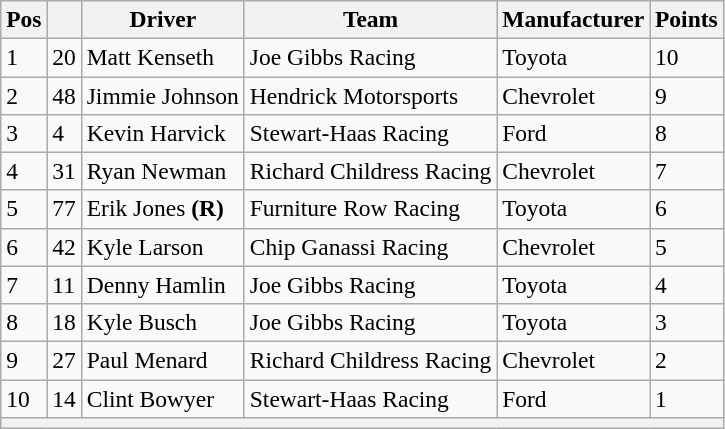<table class="wikitable" style="font-size:98%">
<tr>
<th>Pos</th>
<th></th>
<th>Driver</th>
<th>Team</th>
<th>Manufacturer</th>
<th>Points</th>
</tr>
<tr>
<td>1</td>
<td>20</td>
<td>Matt Kenseth</td>
<td>Joe Gibbs Racing</td>
<td>Toyota</td>
<td>10</td>
</tr>
<tr>
<td>2</td>
<td>48</td>
<td>Jimmie Johnson</td>
<td>Hendrick Motorsports</td>
<td>Chevrolet</td>
<td>9</td>
</tr>
<tr>
<td>3</td>
<td>4</td>
<td>Kevin Harvick</td>
<td>Stewart-Haas Racing</td>
<td>Ford</td>
<td>8</td>
</tr>
<tr>
<td>4</td>
<td>31</td>
<td>Ryan Newman</td>
<td>Richard Childress Racing</td>
<td>Chevrolet</td>
<td>7</td>
</tr>
<tr>
<td>5</td>
<td>77</td>
<td>Erik Jones <strong>(R)</strong></td>
<td>Furniture Row Racing</td>
<td>Toyota</td>
<td>6</td>
</tr>
<tr>
<td>6</td>
<td>42</td>
<td>Kyle Larson</td>
<td>Chip Ganassi Racing</td>
<td>Chevrolet</td>
<td>5</td>
</tr>
<tr>
<td>7</td>
<td>11</td>
<td>Denny Hamlin</td>
<td>Joe Gibbs Racing</td>
<td>Toyota</td>
<td>4</td>
</tr>
<tr>
<td>8</td>
<td>18</td>
<td>Kyle Busch</td>
<td>Joe Gibbs Racing</td>
<td>Toyota</td>
<td>3</td>
</tr>
<tr>
<td>9</td>
<td>27</td>
<td>Paul Menard</td>
<td>Richard Childress Racing</td>
<td>Chevrolet</td>
<td>2</td>
</tr>
<tr>
<td>10</td>
<td>14</td>
<td>Clint Bowyer</td>
<td>Stewart-Haas Racing</td>
<td>Ford</td>
<td>1</td>
</tr>
<tr>
<th colspan="6"></th>
</tr>
</table>
